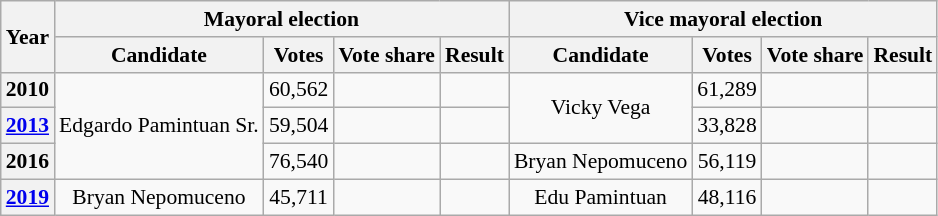<table class="wikitable" style="text-align:center; font-size:90%">
<tr>
<th rowspan="2">Year</th>
<th colspan="4">Mayoral election</th>
<th colspan="4">Vice mayoral election</th>
</tr>
<tr>
<th>Candidate</th>
<th>Votes</th>
<th>Vote share</th>
<th>Result</th>
<th>Candidate</th>
<th>Votes</th>
<th>Vote share</th>
<th>Result</th>
</tr>
<tr>
<th>2010</th>
<td rowspan="3">Edgardo Pamintuan Sr.</td>
<td>60,562</td>
<td></td>
<td></td>
<td rowspan="2">Vicky Vega</td>
<td>61,289</td>
<td></td>
<td></td>
</tr>
<tr>
<th><a href='#'>2013</a></th>
<td>59,504</td>
<td></td>
<td></td>
<td>33,828</td>
<td></td>
<td></td>
</tr>
<tr>
<th>2016</th>
<td>76,540</td>
<td></td>
<td></td>
<td>Bryan Nepomuceno</td>
<td>56,119</td>
<td></td>
<td></td>
</tr>
<tr>
<th><a href='#'>2019</a></th>
<td>Bryan Nepomuceno</td>
<td>45,711</td>
<td></td>
<td></td>
<td>Edu Pamintuan</td>
<td>48,116</td>
<td></td>
<td></td>
</tr>
</table>
